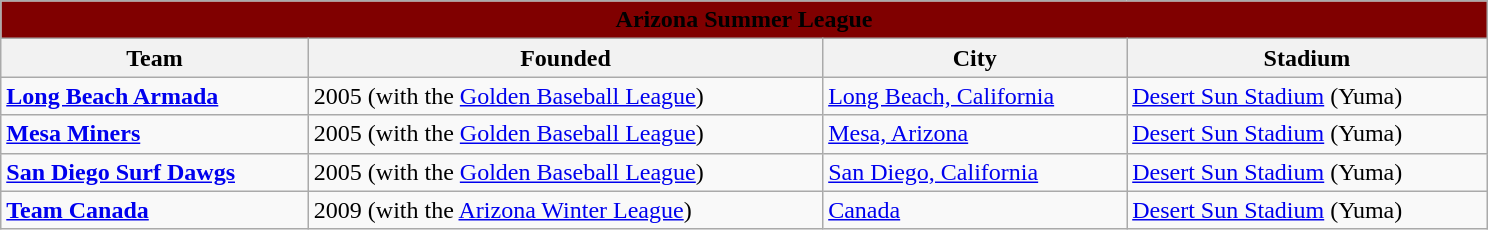<table class="wikitable" style="width:62em">
<tr>
<th style="background-color:maroon" colspan="6"><span>Arizona Summer League</span></th>
</tr>
<tr>
<th>Team</th>
<th>Founded</th>
<th>City</th>
<th>Stadium</th>
</tr>
<tr>
<td><strong><a href='#'>Long Beach Armada</a></strong></td>
<td>2005 (with the <a href='#'>Golden Baseball League</a>)</td>
<td><a href='#'>Long Beach, California</a></td>
<td><a href='#'>Desert Sun Stadium</a> (Yuma)</td>
</tr>
<tr>
<td><strong><a href='#'>Mesa Miners</a></strong></td>
<td>2005 (with the <a href='#'>Golden Baseball League</a>)</td>
<td><a href='#'>Mesa, Arizona</a></td>
<td><a href='#'>Desert Sun Stadium</a> (Yuma)</td>
</tr>
<tr>
<td><strong><a href='#'>San Diego Surf Dawgs</a></strong></td>
<td>2005 (with the <a href='#'>Golden Baseball League</a>)</td>
<td><a href='#'>San Diego, California</a></td>
<td><a href='#'>Desert Sun Stadium</a> (Yuma)</td>
</tr>
<tr>
<td><strong><a href='#'>Team Canada</a></strong></td>
<td>2009 (with the <a href='#'>Arizona Winter League</a>)</td>
<td><a href='#'>Canada</a></td>
<td><a href='#'>Desert Sun Stadium</a> (Yuma)</td>
</tr>
</table>
